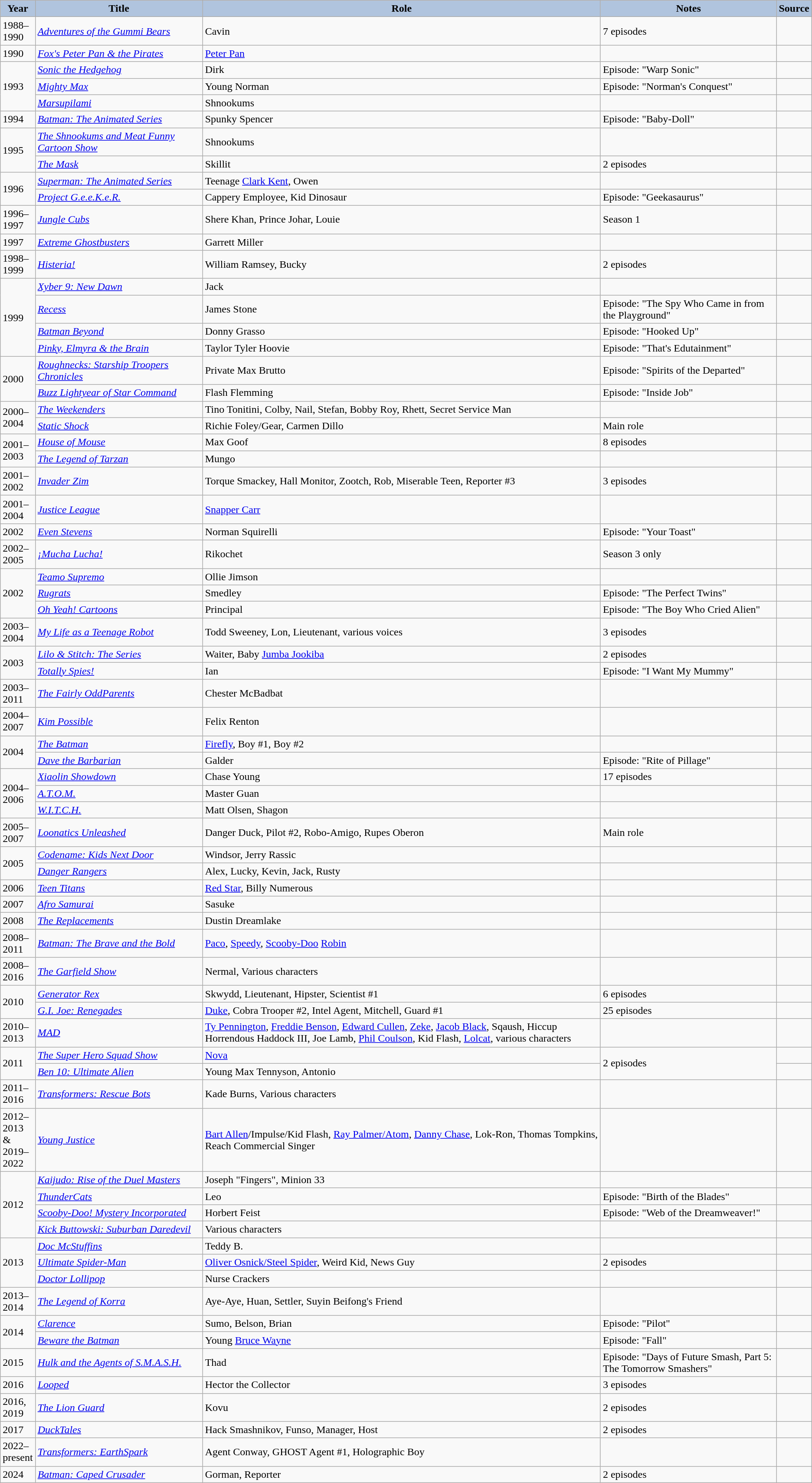<table class="wikitable sortable plainrowheaders">
<tr>
<th style="background:#b0c4de; width:40px;">Year </th>
<th style="background:#b0c4de; width:250px;">Title</th>
<th style="background:#b0c4de;">Role </th>
<th style="background:#b0c4de;" class="unsortable">Notes </th>
<th style="background:#b0c4de;" class="unsortable">Source</th>
</tr>
<tr>
<td>1988–1990</td>
<td><em><a href='#'>Adventures of the Gummi Bears</a></em></td>
<td>Cavin</td>
<td>7 episodes</td>
<td></td>
</tr>
<tr>
<td>1990</td>
<td><em><a href='#'>Fox's Peter Pan & the Pirates</a></em></td>
<td><a href='#'>Peter Pan</a></td>
<td></td>
<td></td>
</tr>
<tr>
<td rowspan=3>1993</td>
<td><em><a href='#'>Sonic the Hedgehog</a></em></td>
<td>Dirk</td>
<td>Episode: "Warp Sonic"</td>
<td></td>
</tr>
<tr>
<td><em><a href='#'>Mighty Max</a></em></td>
<td>Young Norman</td>
<td>Episode: "Norman's Conquest"</td>
<td></td>
</tr>
<tr>
<td><em><a href='#'>Marsupilami</a></em></td>
<td>Shnookums</td>
<td></td>
<td></td>
</tr>
<tr>
<td>1994</td>
<td><em><a href='#'>Batman: The Animated Series</a></em></td>
<td>Spunky Spencer</td>
<td>Episode: "Baby-Doll"</td>
<td></td>
</tr>
<tr>
<td rowspan=2>1995</td>
<td><em><a href='#'>The Shnookums and Meat Funny Cartoon Show</a></em></td>
<td>Shnookums</td>
<td></td>
<td></td>
</tr>
<tr>
<td><em><a href='#'>The Mask</a></em></td>
<td>Skillit</td>
<td>2 episodes</td>
<td></td>
</tr>
<tr>
<td rowspan=2>1996</td>
<td><em><a href='#'>Superman: The Animated Series</a></em></td>
<td>Teenage <a href='#'>Clark Kent</a>, Owen</td>
<td></td>
<td></td>
</tr>
<tr>
<td><em><a href='#'>Project G.e.e.K.e.R.</a></em></td>
<td>Cappery Employee, Kid Dinosaur</td>
<td>Episode: "Geekasaurus"</td>
</tr>
<tr>
<td>1996–1997</td>
<td><em><a href='#'>Jungle Cubs</a></em></td>
<td>Shere Khan, Prince Johar, Louie</td>
<td>Season 1</td>
<td></td>
</tr>
<tr>
<td>1997</td>
<td><em><a href='#'>Extreme Ghostbusters</a></em></td>
<td>Garrett Miller</td>
<td></td>
<td></td>
</tr>
<tr>
<td>1998–1999</td>
<td><em><a href='#'>Histeria!</a></em></td>
<td>William Ramsey, Bucky</td>
<td>2 episodes</td>
<td></td>
</tr>
<tr>
<td rowspan="4">1999</td>
<td><em><a href='#'>Xyber 9: New Dawn</a></em></td>
<td>Jack</td>
<td></td>
<td></td>
</tr>
<tr>
<td><em><a href='#'>Recess</a></em></td>
<td>James Stone</td>
<td>Episode: "The Spy Who Came in from the Playground"</td>
<td></td>
</tr>
<tr>
<td><em><a href='#'>Batman Beyond</a></em></td>
<td>Donny Grasso</td>
<td>Episode: "Hooked Up"</td>
<td></td>
</tr>
<tr>
<td><em><a href='#'>Pinky, Elmyra & the Brain</a></em></td>
<td>Taylor Tyler Hoovie</td>
<td>Episode: "That's Edutainment"</td>
<td></td>
</tr>
<tr>
<td rowspan=2>2000</td>
<td><em><a href='#'>Roughnecks: Starship Troopers Chronicles</a></em></td>
<td>Private Max Brutto</td>
<td>Episode: "Spirits of the Departed"</td>
<td></td>
</tr>
<tr>
<td><em><a href='#'>Buzz Lightyear of Star Command</a></em></td>
<td>Flash Flemming</td>
<td>Episode: "Inside Job"</td>
<td></td>
</tr>
<tr>
<td rowspan=2>2000–2004</td>
<td><em><a href='#'>The Weekenders</a></em></td>
<td>Tino Tonitini, Colby, Nail, Stefan, Bobby Roy, Rhett, Secret Service Man</td>
<td></td>
<td></td>
</tr>
<tr>
<td><em><a href='#'>Static Shock</a></em></td>
<td>Richie Foley/Gear, Carmen Dillo</td>
<td>Main role</td>
<td></td>
</tr>
<tr>
<td rowspan=2>2001–2003</td>
<td><em><a href='#'>House of Mouse</a></em></td>
<td>Max Goof</td>
<td>8 episodes</td>
<td></td>
</tr>
<tr>
<td><em><a href='#'>The Legend of Tarzan</a></em></td>
<td>Mungo</td>
<td></td>
<td></td>
</tr>
<tr>
<td>2001–2002</td>
<td><em><a href='#'>Invader Zim</a></em></td>
<td>Torque Smackey, Hall Monitor, Zootch, Rob, Miserable Teen, Reporter #3</td>
<td>3 episodes</td>
<td></td>
</tr>
<tr>
<td>2001–2004</td>
<td><em><a href='#'>Justice League</a></em></td>
<td><a href='#'>Snapper Carr</a></td>
<td></td>
<td></td>
</tr>
<tr>
<td>2002</td>
<td><em><a href='#'>Even Stevens</a></em></td>
<td>Norman Squirelli</td>
<td>Episode: "Your Toast"</td>
<td></td>
</tr>
<tr>
<td>2002–2005</td>
<td><em><a href='#'>¡Mucha Lucha!</a></em></td>
<td>Rikochet</td>
<td>Season 3 only</td>
<td></td>
</tr>
<tr>
<td rowspan="3">2002</td>
<td><em><a href='#'>Teamo Supremo</a></em></td>
<td>Ollie Jimson</td>
<td></td>
<td></td>
</tr>
<tr>
<td><em><a href='#'>Rugrats</a></em></td>
<td>Smedley</td>
<td>Episode: "The Perfect Twins"</td>
<td></td>
</tr>
<tr>
<td><em><a href='#'>Oh Yeah! Cartoons</a></em></td>
<td>Principal</td>
<td>Episode: "The Boy Who Cried Alien"</td>
<td></td>
</tr>
<tr>
<td>2003–2004</td>
<td><em><a href='#'>My Life as a Teenage Robot</a></em></td>
<td>Todd Sweeney, Lon, Lieutenant, various voices</td>
<td>3 episodes</td>
<td></td>
</tr>
<tr>
<td rowspan=2>2003</td>
<td><em><a href='#'>Lilo & Stitch: The Series</a></em></td>
<td>Waiter, Baby <a href='#'>Jumba Jookiba</a></td>
<td>2 episodes</td>
<td></td>
</tr>
<tr>
<td><em><a href='#'>Totally Spies!</a></em></td>
<td>Ian</td>
<td>Episode: "I Want My Mummy"</td>
<td></td>
</tr>
<tr>
<td>2003–2011</td>
<td><em><a href='#'>The Fairly OddParents</a></em></td>
<td>Chester McBadbat</td>
<td></td>
<td></td>
</tr>
<tr>
<td>2004–2007</td>
<td><em><a href='#'>Kim Possible</a></em></td>
<td>Felix Renton</td>
<td></td>
<td></td>
</tr>
<tr>
<td rowspan=2>2004</td>
<td><em><a href='#'>The Batman</a></em></td>
<td><a href='#'>Firefly</a>, Boy #1, Boy #2</td>
<td></td>
<td></td>
</tr>
<tr>
<td><em><a href='#'>Dave the Barbarian</a></em></td>
<td>Galder</td>
<td>Episode: "Rite of Pillage"</td>
<td></td>
</tr>
<tr>
<td rowspan=3>2004–2006</td>
<td><em><a href='#'>Xiaolin Showdown</a></em></td>
<td>Chase Young</td>
<td>17 episodes</td>
<td></td>
</tr>
<tr>
<td><em><a href='#'>A.T.O.M.</a></em></td>
<td>Master Guan</td>
<td></td>
<td></td>
</tr>
<tr>
<td><em><a href='#'>W.I.T.C.H.</a></em></td>
<td>Matt Olsen, Shagon</td>
<td></td>
<td></td>
</tr>
<tr>
<td>2005–2007</td>
<td><em><a href='#'>Loonatics Unleashed</a></em></td>
<td>Danger Duck, Pilot #2, Robo-Amigo, Rupes Oberon</td>
<td>Main role</td>
<td></td>
</tr>
<tr>
<td rowspan=2>2005</td>
<td><em><a href='#'>Codename: Kids Next Door</a></em></td>
<td>Windsor, Jerry Rassic</td>
<td></td>
</tr>
<tr>
<td><em><a href='#'>Danger Rangers</a></em></td>
<td>Alex, Lucky, Kevin, Jack, Rusty</td>
<td></td>
<td></td>
</tr>
<tr>
<td>2006</td>
<td><em><a href='#'>Teen Titans</a></em></td>
<td><a href='#'>Red Star</a>, Billy Numerous</td>
<td></td>
<td></td>
</tr>
<tr>
<td>2007</td>
<td><em><a href='#'>Afro Samurai</a></em></td>
<td>Sasuke</td>
<td></td>
<td></td>
</tr>
<tr>
<td>2008</td>
<td><em><a href='#'>The Replacements</a></em></td>
<td>Dustin Dreamlake</td>
<td></td>
<td></td>
</tr>
<tr>
<td>2008–2011</td>
<td><em><a href='#'>Batman: The Brave and the Bold</a></em></td>
<td><a href='#'>Paco</a>, <a href='#'>Speedy</a>, <a href='#'>Scooby-Doo</a> <a href='#'>Robin</a></td>
<td></td>
<td></td>
</tr>
<tr>
<td>2008–2016</td>
<td><em><a href='#'>The Garfield Show</a></em></td>
<td>Nermal, Various characters</td>
<td></td>
<td></td>
</tr>
<tr>
<td rowspan=2>2010</td>
<td><em><a href='#'>Generator Rex</a></em></td>
<td>Skwydd, Lieutenant, Hipster, Scientist #1</td>
<td>6 episodes</td>
<td></td>
</tr>
<tr>
<td><em><a href='#'>G.I. Joe: Renegades</a></em></td>
<td><a href='#'>Duke</a>, Cobra Trooper #2, Intel Agent, Mitchell, Guard #1</td>
<td>25 episodes</td>
<td></td>
</tr>
<tr>
<td>2010–2013</td>
<td><em><a href='#'>MAD</a></em></td>
<td><a href='#'>Ty Pennington</a>, <a href='#'>Freddie Benson</a>, <a href='#'>Edward Cullen</a>, <a href='#'>Zeke</a>, <a href='#'>Jacob Black</a>, Sqaush, Hiccup Horrendous Haddock III, Joe Lamb, <a href='#'>Phil Coulson</a>, Kid Flash, <a href='#'>Lolcat</a>, various characters</td>
<td></td>
<td></td>
</tr>
<tr>
<td rowspan=2>2011</td>
<td><em><a href='#'>The Super Hero Squad Show</a></em></td>
<td><a href='#'>Nova</a></td>
<td rowspan=2>2 episodes</td>
<td></td>
</tr>
<tr>
<td><em><a href='#'>Ben 10: Ultimate Alien</a></em></td>
<td>Young Max Tennyson, Antonio</td>
<td></td>
</tr>
<tr>
<td>2011–2016</td>
<td><em><a href='#'>Transformers: Rescue Bots</a></em></td>
<td>Kade Burns, Various characters</td>
<td></td>
<td></td>
</tr>
<tr>
<td>2012–2013 & 2019–2022</td>
<td><em><a href='#'>Young Justice</a></em></td>
<td><a href='#'>Bart Allen</a>/Impulse/Kid Flash, <a href='#'>Ray Palmer/Atom</a>, <a href='#'>Danny Chase</a>, Lok-Ron, Thomas Tompkins, Reach Commercial Singer</td>
<td></td>
<td></td>
</tr>
<tr>
<td rowspan=4>2012</td>
<td><em><a href='#'>Kaijudo: Rise of the Duel Masters</a></em></td>
<td>Joseph "Fingers", Minion 33</td>
<td></td>
<td></td>
</tr>
<tr>
<td><em><a href='#'>ThunderCats</a></em></td>
<td>Leo</td>
<td>Episode: "Birth of the Blades"</td>
<td></td>
</tr>
<tr>
<td><em><a href='#'>Scooby-Doo! Mystery Incorporated</a></em></td>
<td>Horbert Feist</td>
<td>Episode: "Web of the Dreamweaver!"</td>
<td></td>
</tr>
<tr>
<td><em><a href='#'>Kick Buttowski: Suburban Daredevil</a></em></td>
<td>Various characters</td>
<td></td>
<td></td>
</tr>
<tr>
<td rowspan=3>2013</td>
<td><em><a href='#'>Doc McStuffins</a></em></td>
<td>Teddy B.</td>
<td></td>
<td></td>
</tr>
<tr>
<td><em><a href='#'>Ultimate Spider-Man</a></em></td>
<td><a href='#'>Oliver Osnick/Steel Spider</a>, Weird Kid, News Guy</td>
<td>2 episodes</td>
<td></td>
</tr>
<tr>
<td><em><a href='#'>Doctor Lollipop</a></em></td>
<td>Nurse Crackers</td>
<td></td>
<td></td>
</tr>
<tr>
<td>2013–2014</td>
<td><em><a href='#'>The Legend of Korra</a></em></td>
<td>Aye-Aye, Huan, Settler, Suyin Beifong's Friend</td>
<td></td>
<td></td>
</tr>
<tr>
<td rowspan=2>2014</td>
<td><em><a href='#'>Clarence</a></em></td>
<td>Sumo, Belson, Brian</td>
<td>Episode: "Pilot"</td>
<td></td>
</tr>
<tr>
<td><em><a href='#'>Beware the Batman</a></em></td>
<td>Young <a href='#'>Bruce Wayne</a></td>
<td>Episode: "Fall"</td>
<td></td>
</tr>
<tr>
<td>2015</td>
<td><em><a href='#'>Hulk and the Agents of S.M.A.S.H.</a></em></td>
<td>Thad</td>
<td>Episode: "Days of Future Smash, Part 5: The Tomorrow Smashers"</td>
<td></td>
</tr>
<tr>
<td>2016</td>
<td><em><a href='#'>Looped</a></em></td>
<td>Hector the Collector</td>
<td>3 episodes</td>
<td></td>
</tr>
<tr>
<td>2016, 2019</td>
<td><em><a href='#'>The Lion Guard</a></em></td>
<td>Kovu</td>
<td>2 episodes</td>
<td></td>
</tr>
<tr>
<td>2017</td>
<td><em><a href='#'>DuckTales</a></em></td>
<td>Hack Smashnikov, Funso, Manager, Host</td>
<td>2 episodes</td>
<td></td>
</tr>
<tr>
<td>2022–present</td>
<td><em><a href='#'>Transformers: EarthSpark</a></em></td>
<td>Agent Conway, GHOST Agent #1, Holographic Boy</td>
<td></td>
<td></td>
</tr>
<tr>
<td>2024</td>
<td><em><a href='#'>Batman: Caped Crusader</a></em></td>
<td>Gorman, Reporter</td>
<td>2 episodes</td>
<td></td>
</tr>
</table>
